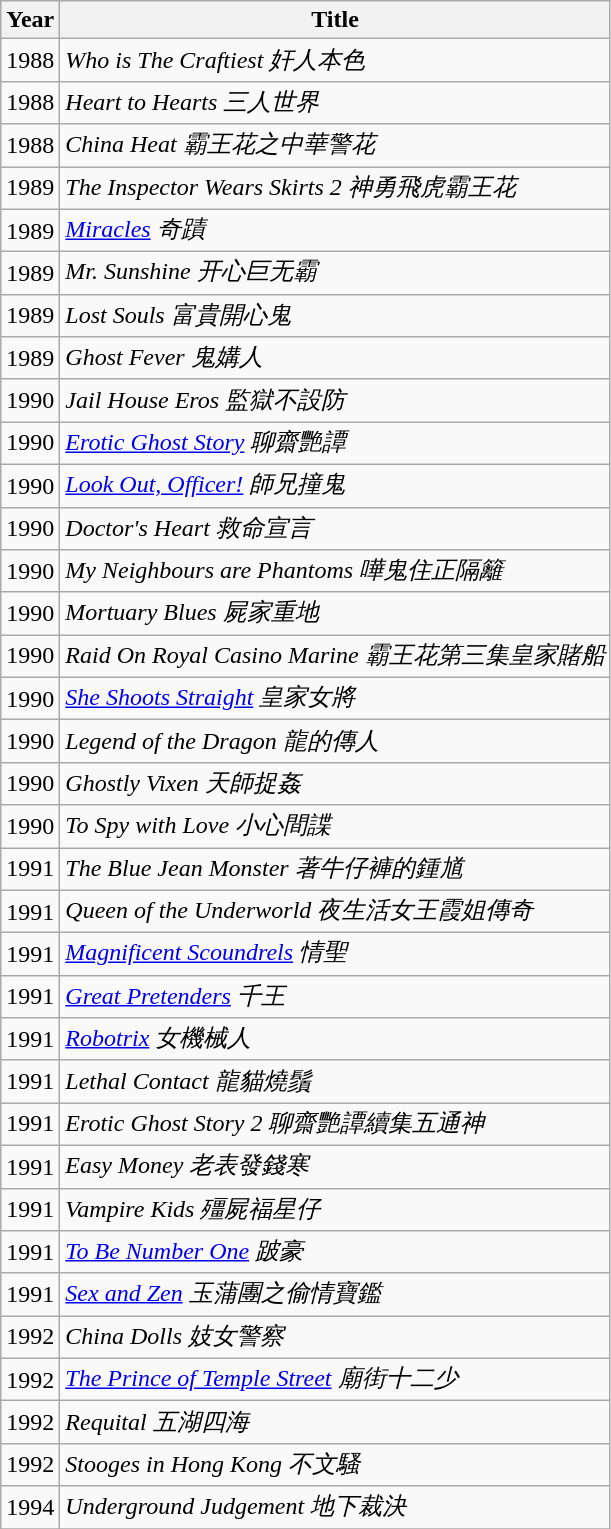<table class="wikitable sortable plainrowheaders">
<tr>
<th>Year</th>
<th>Title</th>
</tr>
<tr>
<td>1988</td>
<td><em>Who is The Craftiest 奸人本色</em></td>
</tr>
<tr>
<td>1988</td>
<td><em>Heart to Hearts 三人世界</em></td>
</tr>
<tr>
<td>1988</td>
<td><em>China Heat 霸王花之中華警花</em></td>
</tr>
<tr>
<td>1989</td>
<td><em>The Inspector Wears Skirts 2 神勇飛虎霸王花</em></td>
</tr>
<tr>
<td>1989</td>
<td><em><a href='#'>Miracles</a> 奇蹟</em></td>
</tr>
<tr>
<td>1989</td>
<td><em>Mr. Sunshine 开心巨无霸</em></td>
</tr>
<tr>
<td>1989</td>
<td><em>Lost Souls 富貴開心鬼</em></td>
</tr>
<tr>
<td>1989</td>
<td><em>Ghost Fever 鬼媾人</em></td>
</tr>
<tr>
<td>1990</td>
<td><em>Jail House Eros 監獄不設防</em></td>
</tr>
<tr>
<td>1990</td>
<td><em><a href='#'>Erotic Ghost Story</a> 聊齋艷譚</em></td>
</tr>
<tr>
<td>1990</td>
<td><em><a href='#'>Look Out, Officer!</a> 師兄撞鬼</em></td>
</tr>
<tr>
<td>1990</td>
<td><em>Doctor's Heart 救命宣言</em></td>
</tr>
<tr>
<td>1990</td>
<td><em>My Neighbours are Phantoms 嘩鬼住正隔籬</em></td>
</tr>
<tr>
<td>1990</td>
<td><em>Mortuary Blues 屍家重地</em></td>
</tr>
<tr>
<td>1990</td>
<td><em>Raid On Royal Casino Marine 霸王花第三集皇家賭船</em></td>
</tr>
<tr>
<td>1990</td>
<td><em><a href='#'>She Shoots Straight</a> 皇家女將</em></td>
</tr>
<tr>
<td>1990</td>
<td><em>Legend of the Dragon 龍的傳人</em></td>
</tr>
<tr>
<td>1990</td>
<td><em>Ghostly Vixen 天師捉姦</em></td>
</tr>
<tr>
<td>1990</td>
<td><em>To Spy with Love 小心間諜</em></td>
</tr>
<tr>
<td>1991</td>
<td><em>The Blue Jean Monster 著牛仔褲的鍾馗</em></td>
</tr>
<tr>
<td>1991</td>
<td><em>Queen of the Underworld 夜生活女王霞姐傳奇</em></td>
</tr>
<tr>
<td>1991</td>
<td><em><a href='#'>Magnificent Scoundrels</a> 情聖</em></td>
</tr>
<tr>
<td>1991</td>
<td><em><a href='#'>Great Pretenders</a> 千王</em></td>
</tr>
<tr>
<td>1991</td>
<td><em><a href='#'>Robotrix</a> 女機械人</em></td>
</tr>
<tr>
<td>1991</td>
<td><em>Lethal Contact 龍貓燒鬚</em></td>
</tr>
<tr>
<td>1991</td>
<td><em>Erotic Ghost Story 2 聊齋艷譚續集五通神</em></td>
</tr>
<tr>
<td>1991</td>
<td><em>Easy Money 老表發錢寒</em></td>
</tr>
<tr>
<td>1991</td>
<td><em>Vampire Kids 殭屍福星仔</em></td>
</tr>
<tr>
<td>1991</td>
<td><em><a href='#'>To Be Number One</a> 跛豪</em></td>
</tr>
<tr>
<td>1991</td>
<td><em><a href='#'>Sex and Zen</a> 玉蒲團之偷情寶鑑</em></td>
</tr>
<tr>
<td>1992</td>
<td><em>China Dolls 妓女警察</em></td>
</tr>
<tr>
<td>1992</td>
<td><em><a href='#'>The Prince of Temple Street</a> 廟街十二少</em></td>
</tr>
<tr>
<td>1992</td>
<td><em>Requital 五湖四海</em></td>
</tr>
<tr>
<td>1992</td>
<td><em>Stooges in Hong Kong 不文騷</em></td>
</tr>
<tr>
<td>1994</td>
<td><em>Underground Judgement 地下裁決</em></td>
</tr>
<tr>
</tr>
</table>
